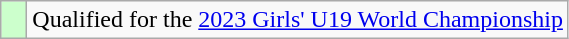<table class="wikitable" style="text-align:left">
<tr>
<td width=10px bgcolor=#ccffcc></td>
<td>Qualified for the <a href='#'>2023 Girls' U19 World Championship</a></td>
</tr>
</table>
